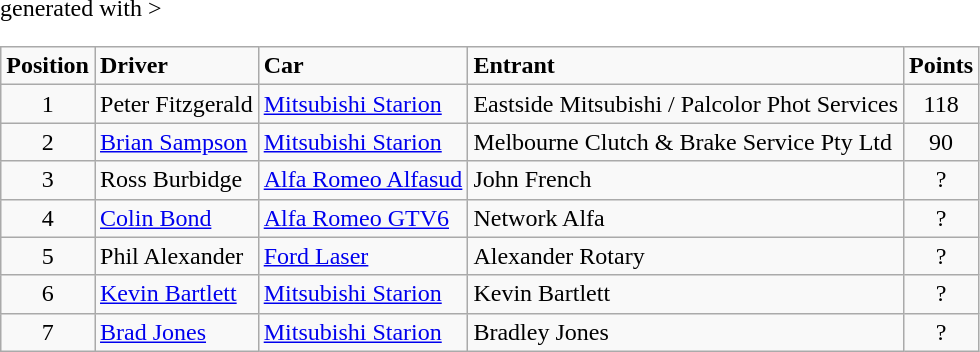<table class="wikitable" <hiddentext>generated with >
<tr style="font-weight:bold">
<td align="center">Position</td>
<td>Driver</td>
<td>Car</td>
<td>Entrant</td>
<td align="center">Points</td>
</tr>
<tr>
<td height="13" align="center">1</td>
<td>Peter Fitzgerald</td>
<td><a href='#'>Mitsubishi Starion</a></td>
<td>Eastside Mitsubishi / Palcolor Phot Services</td>
<td align="center">118</td>
</tr>
<tr>
<td height="13" align="center">2</td>
<td><a href='#'>Brian Sampson</a></td>
<td><a href='#'>Mitsubishi Starion</a></td>
<td>Melbourne Clutch & Brake Service Pty Ltd</td>
<td align="center">90</td>
</tr>
<tr>
<td height="13" align="center">3</td>
<td>Ross Burbidge</td>
<td><a href='#'>Alfa Romeo Alfasud</a></td>
<td>John French</td>
<td align="center">?</td>
</tr>
<tr>
<td height="13" align="center">4</td>
<td><a href='#'>Colin Bond</a></td>
<td><a href='#'>Alfa Romeo GTV6</a></td>
<td>Network Alfa</td>
<td align="center">?</td>
</tr>
<tr>
<td height="13" align="center">5</td>
<td>Phil Alexander</td>
<td><a href='#'>Ford Laser</a></td>
<td>Alexander Rotary</td>
<td align="center">?</td>
</tr>
<tr>
<td height="13" align="center">6</td>
<td><a href='#'>Kevin Bartlett</a></td>
<td><a href='#'>Mitsubishi Starion</a></td>
<td>Kevin Bartlett</td>
<td align="center">?</td>
</tr>
<tr>
<td height="13" align="center">7</td>
<td><a href='#'>Brad Jones</a></td>
<td><a href='#'>Mitsubishi Starion</a></td>
<td>Bradley Jones</td>
<td align="center">?</td>
</tr>
</table>
